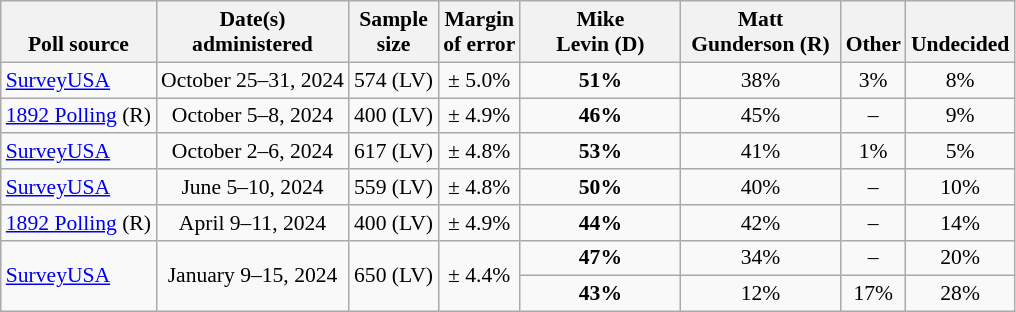<table class="wikitable" style="font-size:90%;text-align:center;">
<tr style="vertical-align:bottom">
<th>Poll source</th>
<th>Date(s)<br>administered</th>
<th>Sample<br>size</th>
<th>Margin<br>of error</th>
<th style="width:100px;">Mike<br>Levin (D)</th>
<th style="width:100px;">Matt<br>Gunderson (R)</th>
<th>Other</th>
<th>Undecided</th>
</tr>
<tr>
<td style="text-align:left;"><a href='#'>SurveyUSA</a></td>
<td>October 25–31, 2024</td>
<td>574 (LV)</td>
<td>± 5.0%</td>
<td><strong>51%</strong></td>
<td>38%</td>
<td>3%</td>
<td>8%</td>
</tr>
<tr>
<td style="text-align:left;"><a href='#'>1892 Polling</a> (R)</td>
<td>October 5–8, 2024</td>
<td>400 (LV)</td>
<td>± 4.9%</td>
<td><strong>46%</strong></td>
<td>45%</td>
<td>–</td>
<td>9%</td>
</tr>
<tr>
<td style="text-align:left;"><a href='#'>SurveyUSA</a></td>
<td>October 2–6, 2024</td>
<td>617 (LV)</td>
<td>± 4.8%</td>
<td><strong>53%</strong></td>
<td>41%</td>
<td>1%</td>
<td>5%</td>
</tr>
<tr>
<td style="text-align:left;"><a href='#'>SurveyUSA</a></td>
<td>June 5–10, 2024</td>
<td>559 (LV)</td>
<td>± 4.8%</td>
<td><strong>50%</strong></td>
<td>40%</td>
<td>–</td>
<td>10%</td>
</tr>
<tr>
<td style="text-align:left;"><a href='#'>1892 Polling</a> (R)</td>
<td>April 9–11, 2024</td>
<td>400 (LV)</td>
<td>± 4.9%</td>
<td><strong>44%</strong></td>
<td>42%</td>
<td>–</td>
<td>14%</td>
</tr>
<tr>
<td rowspan= "2" style="text-align:left;"><a href='#'>SurveyUSA</a></td>
<td rowspan= "2">January 9–15, 2024</td>
<td rowspan= "2">650 (LV)</td>
<td rowspan= "2">± 4.4%</td>
<td><strong>47%</strong></td>
<td>34%</td>
<td>–</td>
<td>20%</td>
</tr>
<tr>
<td><strong>43%</strong></td>
<td>12%</td>
<td>17%</td>
<td>28%</td>
</tr>
</table>
